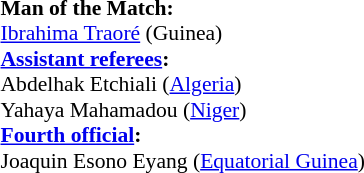<table width=50% style="font-size: 90%">
<tr>
<td><br><strong>Man of the Match:</strong>
<br><a href='#'>Ibrahima Traoré</a> (Guinea)<br><strong><a href='#'>Assistant referees</a>:</strong>
<br>Abdelhak Etchiali (<a href='#'>Algeria</a>)
<br>Yahaya Mahamadou (<a href='#'>Niger</a>)
<br><strong><a href='#'>Fourth official</a>:</strong>
<br>Joaquin Esono Eyang (<a href='#'>Equatorial Guinea</a>)</td>
</tr>
</table>
